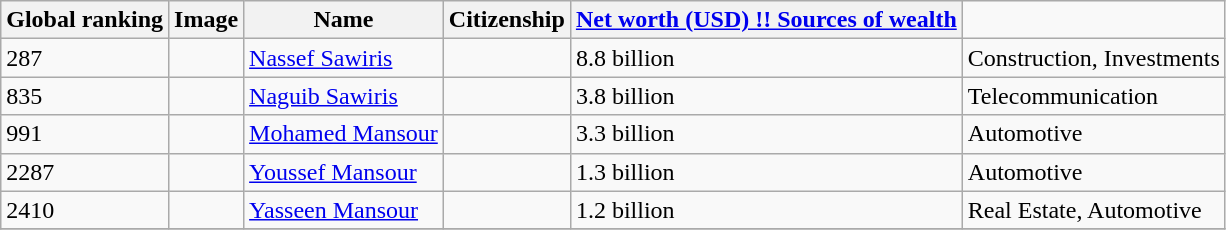<table class="wikitable">
<tr>
<th>Global ranking</th>
<th>Image</th>
<th>Name</th>
<th>Citizenship</th>
<th><a href='#'>Net worth (USD) !! Sources of wealth</a></th>
</tr>
<tr>
<td>287</td>
<td></td>
<td><a href='#'>Nassef Sawiris</a></td>
<td></td>
<td>8.8 billion</td>
<td>Construction, Investments</td>
</tr>
<tr>
<td>835</td>
<td></td>
<td><a href='#'>Naguib Sawiris</a></td>
<td></td>
<td>3.8 billion</td>
<td>Telecommunication</td>
</tr>
<tr>
<td>991</td>
<td></td>
<td><a href='#'>Mohamed Mansour</a></td>
<td></td>
<td>3.3 billion</td>
<td>Automotive</td>
</tr>
<tr>
<td>2287</td>
<td></td>
<td><a href='#'>Youssef Mansour</a></td>
<td></td>
<td>1.3 billion</td>
<td>Automotive</td>
</tr>
<tr>
<td>2410</td>
<td></td>
<td><a href='#'>Yasseen Mansour</a></td>
<td></td>
<td>1.2 billion</td>
<td>Real Estate, Automotive</td>
</tr>
<tr>
</tr>
</table>
